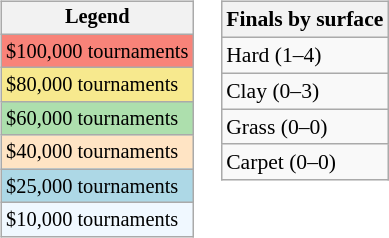<table>
<tr valign=top>
<td><br><table class=wikitable style="font-size:85%">
<tr>
<th>Legend</th>
</tr>
<tr style="background:#f88379;">
<td>$100,000 tournaments</td>
</tr>
<tr style="background:#f7e98e;">
<td>$80,000 tournaments</td>
</tr>
<tr style="background:#addfad;">
<td>$60,000 tournaments</td>
</tr>
<tr style="background:#ffe4c4;">
<td>$40,000 tournaments</td>
</tr>
<tr style="background:lightblue;">
<td>$25,000 tournaments</td>
</tr>
<tr style="background:#f0f8ff;">
<td>$10,000 tournaments</td>
</tr>
</table>
</td>
<td><br><table class=wikitable style="font-size:90%">
<tr>
<th>Finals by surface</th>
</tr>
<tr>
<td>Hard (1–4)</td>
</tr>
<tr>
<td>Clay (0–3)</td>
</tr>
<tr>
<td>Grass (0–0)</td>
</tr>
<tr>
<td>Carpet (0–0)</td>
</tr>
</table>
</td>
</tr>
</table>
